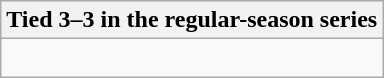<table class="wikitable collapsible collapsed">
<tr>
<th>Tied 3–3 in the regular-season series</th>
</tr>
<tr>
<td><br>




</td>
</tr>
</table>
